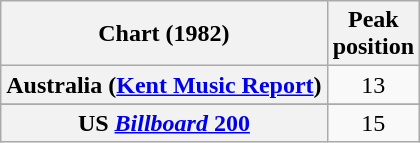<table class="wikitable sortable plainrowheaders" border="1" style="text-align:center">
<tr>
<th scope="col">Chart (1982)</th>
<th scope="col">Peak<br>position</th>
</tr>
<tr>
<th scope="row">Australia (<a href='#'>Kent Music Report</a>)</th>
<td>13</td>
</tr>
<tr>
</tr>
<tr>
</tr>
<tr>
</tr>
<tr>
</tr>
<tr>
</tr>
<tr>
<th scope="row">US <a href='#'><em>Billboard</em> 200</a></th>
<td>15</td>
</tr>
</table>
